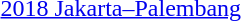<table>
<tr>
<td rowspan=2><a href='#'>2018 Jakarta–Palembang</a></td>
<td rowspan=2></td>
<td rowspan=2></td>
<td></td>
</tr>
<tr>
<td></td>
</tr>
</table>
